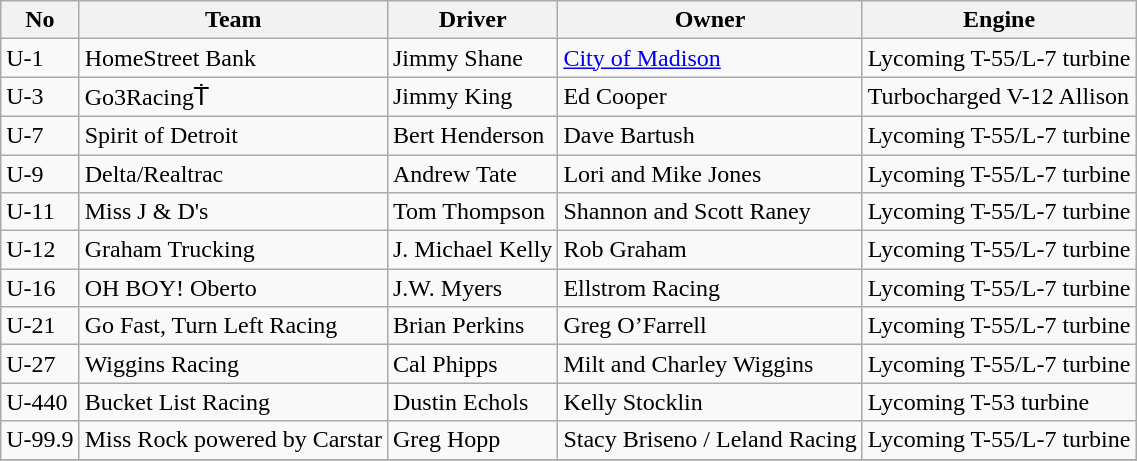<table class="wikitable">
<tr>
<th>No</th>
<th>Team</th>
<th>Driver</th>
<th>Owner</th>
<th>Engine</th>
</tr>
<tr>
<td>U-1</td>
<td>HomeStreet Bank</td>
<td>Jimmy Shane</td>
<td><a href='#'>City of Madison</a></td>
<td>Lycoming T-55/L-7 turbine</td>
</tr>
<tr>
<td>U-3</td>
<td>Go3RacingṪ</td>
<td>Jimmy King</td>
<td>Ed Cooper</td>
<td>Turbocharged V-12 Allison</td>
</tr>
<tr>
<td>U-7</td>
<td>Spirit of Detroit</td>
<td>Bert Henderson</td>
<td>Dave Bartush</td>
<td>Lycoming T-55/L-7 turbine</td>
</tr>
<tr>
<td>U-9</td>
<td>Delta/Realtrac</td>
<td>Andrew Tate</td>
<td>Lori and Mike Jones</td>
<td>Lycoming T-55/L-7 turbine</td>
</tr>
<tr>
<td>U-11</td>
<td>Miss J & D's</td>
<td>Tom Thompson</td>
<td>Shannon and Scott Raney</td>
<td>Lycoming T-55/L-7 turbine</td>
</tr>
<tr>
<td>U-12</td>
<td>Graham Trucking</td>
<td>J. Michael Kelly</td>
<td>Rob Graham</td>
<td>Lycoming T-55/L-7 turbine</td>
</tr>
<tr>
<td>U-16</td>
<td>OH BOY! Oberto</td>
<td>J.W. Myers</td>
<td>Ellstrom Racing</td>
<td>Lycoming T-55/L-7 turbine</td>
</tr>
<tr>
<td>U-21</td>
<td>Go Fast, Turn Left Racing</td>
<td>Brian Perkins</td>
<td>Greg O’Farrell</td>
<td>Lycoming T-55/L-7 turbine</td>
</tr>
<tr>
<td>U-27</td>
<td>Wiggins Racing</td>
<td>Cal Phipps</td>
<td>Milt and Charley Wiggins</td>
<td>Lycoming T-55/L-7 turbine</td>
</tr>
<tr>
<td>U-440</td>
<td>Bucket List Racing</td>
<td>Dustin Echols</td>
<td>Kelly Stocklin</td>
<td>Lycoming T-53 turbine</td>
</tr>
<tr>
<td>U-99.9</td>
<td>Miss Rock powered by Carstar</td>
<td>Greg Hopp</td>
<td>Stacy Briseno / Leland Racing</td>
<td>Lycoming T-55/L-7 turbine</td>
</tr>
<tr>
</tr>
</table>
